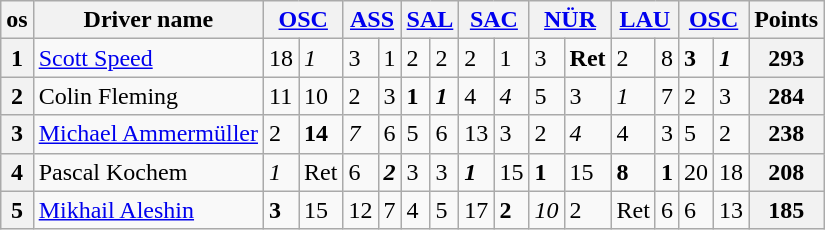<table class="wikitable">
<tr>
<th>os</th>
<th>Driver name</th>
<th colspan="2"><a href='#'>OSC</a></th>
<th colspan="2"><a href='#'>ASS</a></th>
<th colspan="2"><a href='#'>SAL</a></th>
<th colspan="2"><a href='#'>SAC</a></th>
<th colspan="2"><a href='#'>NÜR</a></th>
<th colspan="2"><a href='#'>LAU</a></th>
<th colspan="2"><a href='#'>OSC</a></th>
<th>Points</th>
</tr>
<tr>
<th>1</th>
<td><a href='#'>Scott Speed</a></td>
<td>18</td>
<td><em>1</em></td>
<td>3</td>
<td>1</td>
<td>2</td>
<td>2</td>
<td>2</td>
<td>1</td>
<td>3</td>
<td><strong>Ret</strong></td>
<td>2</td>
<td>8</td>
<td><strong>3</strong></td>
<td><strong><em>1</em></strong></td>
<th>293</th>
</tr>
<tr>
<th>2</th>
<td>Colin Fleming</td>
<td>11</td>
<td>10</td>
<td>2</td>
<td>3</td>
<td><strong>1</strong></td>
<td><strong><em>1</em></strong></td>
<td>4</td>
<td><em>4</em></td>
<td>5</td>
<td>3</td>
<td><em>1</em></td>
<td>7</td>
<td>2</td>
<td>3</td>
<th>284</th>
</tr>
<tr>
<th>3</th>
<td><a href='#'>Michael Ammermüller</a></td>
<td>2</td>
<td><strong>14</strong></td>
<td><em>7</em></td>
<td>6</td>
<td>5</td>
<td>6</td>
<td>13</td>
<td>3</td>
<td>2</td>
<td><em>4</em></td>
<td>4</td>
<td>3</td>
<td>5</td>
<td>2</td>
<th>238</th>
</tr>
<tr>
<th>4</th>
<td>Pascal Kochem</td>
<td><em>1</em></td>
<td>Ret</td>
<td>6</td>
<td><strong><em>2</em></strong></td>
<td>3</td>
<td>3</td>
<td><strong><em>1</em></strong></td>
<td>15</td>
<td><strong>1</strong></td>
<td>15</td>
<td><strong>8</strong></td>
<td><strong>1</strong></td>
<td>20</td>
<td>18</td>
<th>208</th>
</tr>
<tr>
<th>5</th>
<td><a href='#'>Mikhail Aleshin</a></td>
<td><strong>3</strong></td>
<td>15</td>
<td>12</td>
<td>7</td>
<td>4</td>
<td>5</td>
<td>17</td>
<td><strong>2</strong></td>
<td><em>10</em></td>
<td>2</td>
<td>Ret</td>
<td>6</td>
<td>6</td>
<td>13</td>
<th>185</th>
</tr>
</table>
